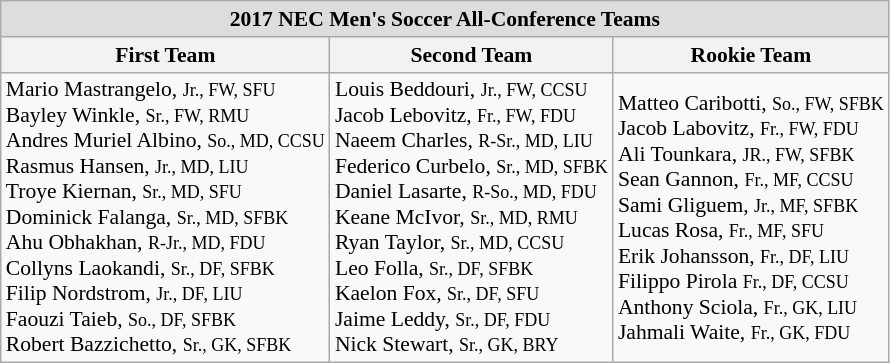<table class="wikitable" style="white-space:nowrap; font-size:90%;">
<tr>
<td colspan="7" style="text-align:center; background:#ddd;"><strong>2017 NEC Men's Soccer All-Conference Teams</strong></td>
</tr>
<tr>
<th>First Team</th>
<th>Second Team</th>
<th>Rookie Team</th>
</tr>
<tr>
<td>Mario Mastrangelo, <small>Jr., FW, SFU</small><br>Bayley Winkle, <small>Sr., FW, RMU</small><br>Andres Muriel Albino, <small>So., MD, CCSU</small><br>Rasmus Hansen, <small>Jr., MD, LIU</small><br>Troye Kiernan, <small>Sr., MD, SFU</small><br>Dominick Falanga, <small>Sr., MD, SFBK</small><br>Ahu Obhakhan, <small>R-Jr., MD, FDU</small><br>Collyns Laokandi, <small>Sr., DF, SFBK</small><br>Filip Nordstrom, <small>Jr., DF, LIU</small><br>Faouzi Taieb, <small>So., DF, SFBK</small><br>Robert Bazzichetto, <small>Sr., GK, SFBK</small></td>
<td>Louis Beddouri, <small>Jr., FW, CCSU</small><br>Jacob Lebovitz, <small>Fr., FW, FDU</small><br>Naeem Charles, <small>R-Sr., MD, LIU</small><br>Federico Curbelo, <small>Sr., MD, SFBK</small><br>Daniel Lasarte, <small>R-So., MD, FDU</small><br>Keane McIvor, <small>Sr., MD, RMU</small><br>Ryan Taylor, <small>Sr., MD, CCSU</small><br>Leo Folla, <small>Sr., DF, SFBK</small><br>Kaelon Fox, <small>Sr., DF, SFU</small><br>Jaime Leddy, <small>Sr., DF, FDU</small><br>Nick Stewart, <small>Sr., GK, BRY</small></td>
<td>Matteo Caribotti, <small>So., FW, SFBK</small><br>Jacob Labovitz, <small>Fr., FW, FDU</small><br>Ali Tounkara, <small>JR., FW, SFBK</small><br>Sean Gannon, <small>Fr., MF, CCSU</small><br>Sami Gliguem, <small>Jr., MF, SFBK</small><br>Lucas Rosa, <small>Fr., MF, SFU</small><br>Erik Johansson, <small>Fr., DF, LIU</small><br>Filippo Pirola <small>Fr., DF, CCSU</small><br>Anthony Sciola, <small>Fr., GK, LIU</small><br>Jahmali Waite, <small>Fr., GK, FDU</small></td>
</tr>
</table>
